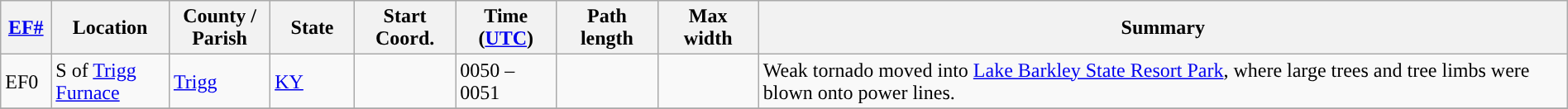<table class="wikitable sortable" style="width:100%;">
<tr>
<th scope="col" width="3%" align="center"><a href='#'>EF#</a></th>
<th scope="col" width="7%" align="center" class="unsortable">Location</th>
<th scope="col" width="6%" align="center" class="unsortable">County / Parish</th>
<th scope="col" width="5%" align="center">State</th>
<th scope="col" width="6%" align="center">Start Coord.</th>
<th scope="col" width="6%" align="center">Time (<a href='#'>UTC</a>)</th>
<th scope="col" width="6%" align="center">Path length</th>
<th scope="col" width="6%" align="center">Max width</th>
<th scope="col" width="48%" class="unsortable" align="center">Summary</th>
</tr>
<tr>
<td>EF0</td>
<td>S of <a href='#'>Trigg Furnace</a></td>
<td><a href='#'>Trigg</a></td>
<td><a href='#'>KY</a></td>
<td></td>
<td>0050 – 0051</td>
<td></td>
<td></td>
<td>Weak tornado moved into <a href='#'>Lake Barkley State Resort Park</a>, where large trees and tree limbs were blown onto power lines.</td>
</tr>
<tr>
</tr>
</table>
